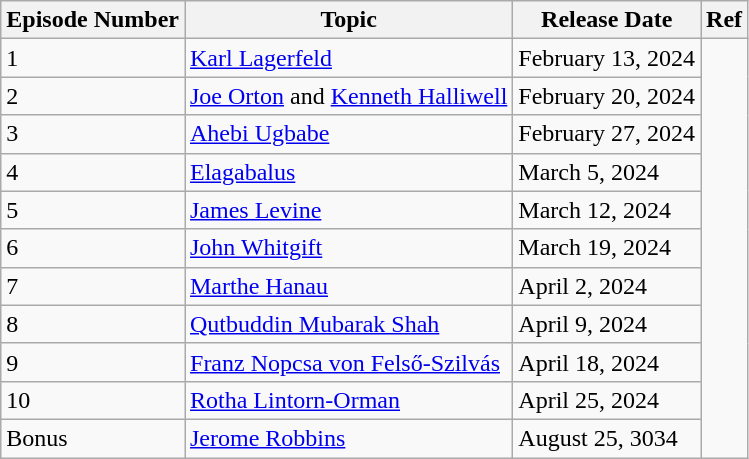<table class="wikitable">
<tr>
<th>Episode Number</th>
<th>Topic</th>
<th>Release Date</th>
<th>Ref</th>
</tr>
<tr>
<td>1</td>
<td><a href='#'>Karl Lagerfeld</a></td>
<td>February 13, 2024</td>
<td rowspan="11"></td>
</tr>
<tr>
<td>2</td>
<td><a href='#'>Joe Orton</a> and <a href='#'>Kenneth Halliwell</a></td>
<td>February 20, 2024</td>
</tr>
<tr>
<td>3</td>
<td><a href='#'>Ahebi Ugbabe</a></td>
<td>February 27, 2024</td>
</tr>
<tr>
<td>4</td>
<td><a href='#'>Elagabalus</a></td>
<td>March 5, 2024</td>
</tr>
<tr>
<td>5</td>
<td><a href='#'>James Levine</a></td>
<td>March 12, 2024</td>
</tr>
<tr>
<td>6</td>
<td><a href='#'>John Whitgift</a></td>
<td>March  19, 2024</td>
</tr>
<tr>
<td>7</td>
<td><a href='#'>Marthe Hanau</a></td>
<td>April 2, 2024</td>
</tr>
<tr>
<td>8</td>
<td><a href='#'>Qutbuddin Mubarak Shah</a></td>
<td>April 9, 2024</td>
</tr>
<tr>
<td>9</td>
<td><a href='#'>Franz Nopcsa von Felső-Szilvás</a></td>
<td>April 18, 2024</td>
</tr>
<tr>
<td>10</td>
<td><a href='#'>Rotha Lintorn-Orman</a></td>
<td>April 25, 2024</td>
</tr>
<tr>
<td>Bonus</td>
<td><a href='#'>Jerome Robbins</a></td>
<td>August 25, 3034</td>
</tr>
</table>
